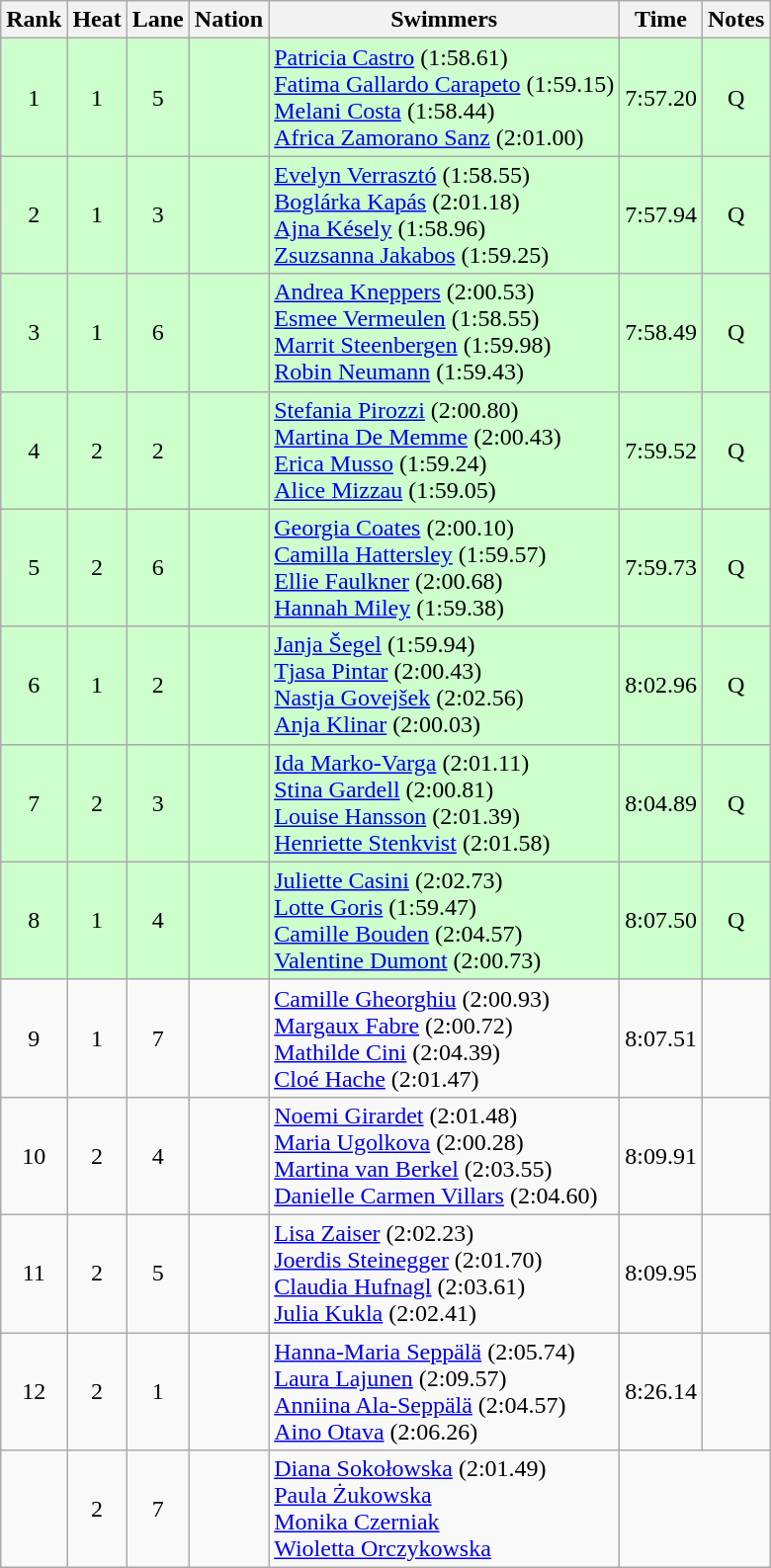<table class="wikitable sortable" style="text-align:center">
<tr>
<th>Rank</th>
<th>Heat</th>
<th>Lane</th>
<th>Nation</th>
<th>Swimmers</th>
<th>Time</th>
<th>Notes</th>
</tr>
<tr bgcolor=ccffcc>
<td>1</td>
<td>1</td>
<td>5</td>
<td align=left></td>
<td align=left><a href='#'>Patricia Castro</a> (1:58.61)<br><a href='#'>Fatima Gallardo Carapeto</a> (1:59.15)<br><a href='#'>Melani Costa</a> (1:58.44)<br><a href='#'>Africa Zamorano Sanz</a> (2:01.00)</td>
<td>7:57.20</td>
<td>Q</td>
</tr>
<tr bgcolor=ccffcc>
<td>2</td>
<td>1</td>
<td>3</td>
<td align=left></td>
<td align=left><a href='#'>Evelyn Verrasztó</a> (1:58.55)<br><a href='#'>Boglárka Kapás</a> (2:01.18)<br><a href='#'>Ajna Késely</a> (1:58.96)<br><a href='#'>Zsuzsanna Jakabos</a> (1:59.25)</td>
<td>7:57.94</td>
<td>Q</td>
</tr>
<tr bgcolor=ccffcc>
<td>3</td>
<td>1</td>
<td>6</td>
<td align=left></td>
<td align=left><a href='#'>Andrea Kneppers</a> (2:00.53)<br><a href='#'>Esmee Vermeulen</a> (1:58.55)<br><a href='#'>Marrit Steenbergen</a> (1:59.98)<br><a href='#'>Robin Neumann</a> (1:59.43)</td>
<td>7:58.49</td>
<td>Q</td>
</tr>
<tr bgcolor=ccffcc>
<td>4</td>
<td>2</td>
<td>2</td>
<td align=left></td>
<td align=left><a href='#'>Stefania Pirozzi</a> (2:00.80)<br><a href='#'>Martina De Memme</a> (2:00.43)<br><a href='#'>Erica Musso</a> (1:59.24)<br><a href='#'>Alice Mizzau</a> (1:59.05)</td>
<td>7:59.52</td>
<td>Q</td>
</tr>
<tr bgcolor=ccffcc>
<td>5</td>
<td>2</td>
<td>6</td>
<td align=left></td>
<td align=left><a href='#'>Georgia Coates</a> (2:00.10)<br><a href='#'>Camilla Hattersley</a> (1:59.57)<br><a href='#'>Ellie Faulkner</a> (2:00.68)<br><a href='#'>Hannah Miley</a> (1:59.38)</td>
<td>7:59.73</td>
<td>Q</td>
</tr>
<tr bgcolor=ccffcc>
<td>6</td>
<td>1</td>
<td>2</td>
<td align=left></td>
<td align=left><a href='#'>Janja Šegel</a> (1:59.94)<br><a href='#'>Tjasa Pintar</a> (2:00.43)<br><a href='#'>Nastja Govejšek</a> (2:02.56)<br><a href='#'>Anja Klinar</a> (2:00.03)</td>
<td>8:02.96</td>
<td>Q</td>
</tr>
<tr bgcolor=ccffcc>
<td>7</td>
<td>2</td>
<td>3</td>
<td align=left></td>
<td align=left><a href='#'>Ida Marko-Varga</a> (2:01.11)<br><a href='#'>Stina Gardell</a> (2:00.81)<br><a href='#'>Louise Hansson</a> (2:01.39)<br><a href='#'>Henriette Stenkvist</a> (2:01.58)</td>
<td>8:04.89</td>
<td>Q</td>
</tr>
<tr bgcolor=ccffcc>
<td>8</td>
<td>1</td>
<td>4</td>
<td align=left></td>
<td align=left><a href='#'>Juliette Casini</a> (2:02.73)<br><a href='#'>Lotte Goris</a> (1:59.47)<br><a href='#'>Camille Bouden</a> (2:04.57)<br><a href='#'>Valentine Dumont</a> (2:00.73)</td>
<td>8:07.50</td>
<td>Q</td>
</tr>
<tr>
<td>9</td>
<td>1</td>
<td>7</td>
<td align=left></td>
<td align=left><a href='#'>Camille Gheorghiu</a> (2:00.93)<br><a href='#'>Margaux Fabre</a> (2:00.72)<br><a href='#'>Mathilde Cini</a> (2:04.39)<br><a href='#'>Cloé Hache</a> (2:01.47)</td>
<td>8:07.51</td>
<td></td>
</tr>
<tr>
<td>10</td>
<td>2</td>
<td>4</td>
<td align=left></td>
<td align=left><a href='#'>Noemi Girardet</a> (2:01.48)<br><a href='#'>Maria Ugolkova</a> (2:00.28)<br><a href='#'>Martina van Berkel</a> (2:03.55)<br><a href='#'>Danielle Carmen Villars</a> (2:04.60)</td>
<td>8:09.91</td>
<td></td>
</tr>
<tr>
<td>11</td>
<td>2</td>
<td>5</td>
<td align=left></td>
<td align=left><a href='#'>Lisa Zaiser</a> (2:02.23)<br><a href='#'>Joerdis Steinegger</a> (2:01.70)<br><a href='#'>Claudia Hufnagl</a> (2:03.61)<br><a href='#'>Julia Kukla</a> (2:02.41)</td>
<td>8:09.95</td>
<td></td>
</tr>
<tr>
<td>12</td>
<td>2</td>
<td>1</td>
<td align=left></td>
<td align=left><a href='#'>Hanna-Maria Seppälä</a> (2:05.74)<br><a href='#'>Laura Lajunen</a> (2:09.57)<br><a href='#'>Anniina Ala-Seppälä</a> (2:04.57)<br><a href='#'>Aino Otava</a> (2:06.26)</td>
<td>8:26.14</td>
<td></td>
</tr>
<tr>
<td></td>
<td>2</td>
<td>7</td>
<td align=left></td>
<td align=left><a href='#'>Diana Sokołowska</a> (2:01.49)<br><a href='#'>Paula Żukowska</a> <br><a href='#'>Monika Czerniak</a> <br><a href='#'>Wioletta Orczykowska</a></td>
<td colspan=3></td>
</tr>
</table>
